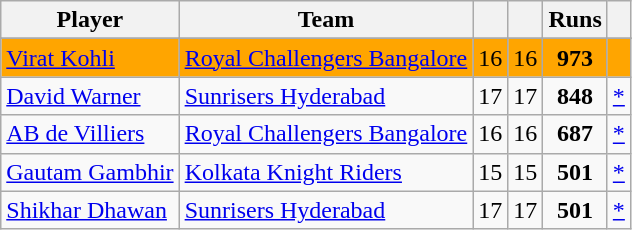<table class="wikitable"  style="text-align: center;">
<tr>
<th class="unsortable">Player</th>
<th>Team</th>
<th></th>
<th></th>
<th>Runs</th>
<th></th>
</tr>
<tr>
</tr>
<tr style="background: Orange;">
<td style="text-align:left"><a href='#'>Virat Kohli</a></td>
<td style="text-align:left"><a href='#'>Royal Challengers Bangalore</a></td>
<td>16</td>
<td>16</td>
<td><strong>973</strong></td>
<td><a href='#'></a></td>
</tr>
<tr>
<td style="text-align:left"><a href='#'>David Warner</a></td>
<td style="text-align:left"><a href='#'>Sunrisers Hyderabad</a></td>
<td>17</td>
<td>17</td>
<td><strong>848</strong></td>
<td><a href='#'></a><a href='#'>*</a></td>
</tr>
<tr>
<td style="text-align:left"><a href='#'>AB de Villiers</a></td>
<td style="text-align:left"><a href='#'>Royal Challengers Bangalore</a></td>
<td>16</td>
<td>16</td>
<td><strong>687</strong></td>
<td><a href='#'></a><a href='#'>*</a></td>
</tr>
<tr>
<td style="text-align:left"><a href='#'>Gautam Gambhir</a></td>
<td style="text-align:left"><a href='#'>Kolkata Knight Riders</a></td>
<td>15</td>
<td>15</td>
<td><strong>501</strong></td>
<td><a href='#'></a><a href='#'>*</a></td>
</tr>
<tr>
<td style="text-align:left"><a href='#'>Shikhar Dhawan</a></td>
<td style="text-align:left"><a href='#'>Sunrisers Hyderabad</a></td>
<td>17</td>
<td>17</td>
<td><strong>501</strong></td>
<td><a href='#'></a><a href='#'>*</a></td>
</tr>
</table>
